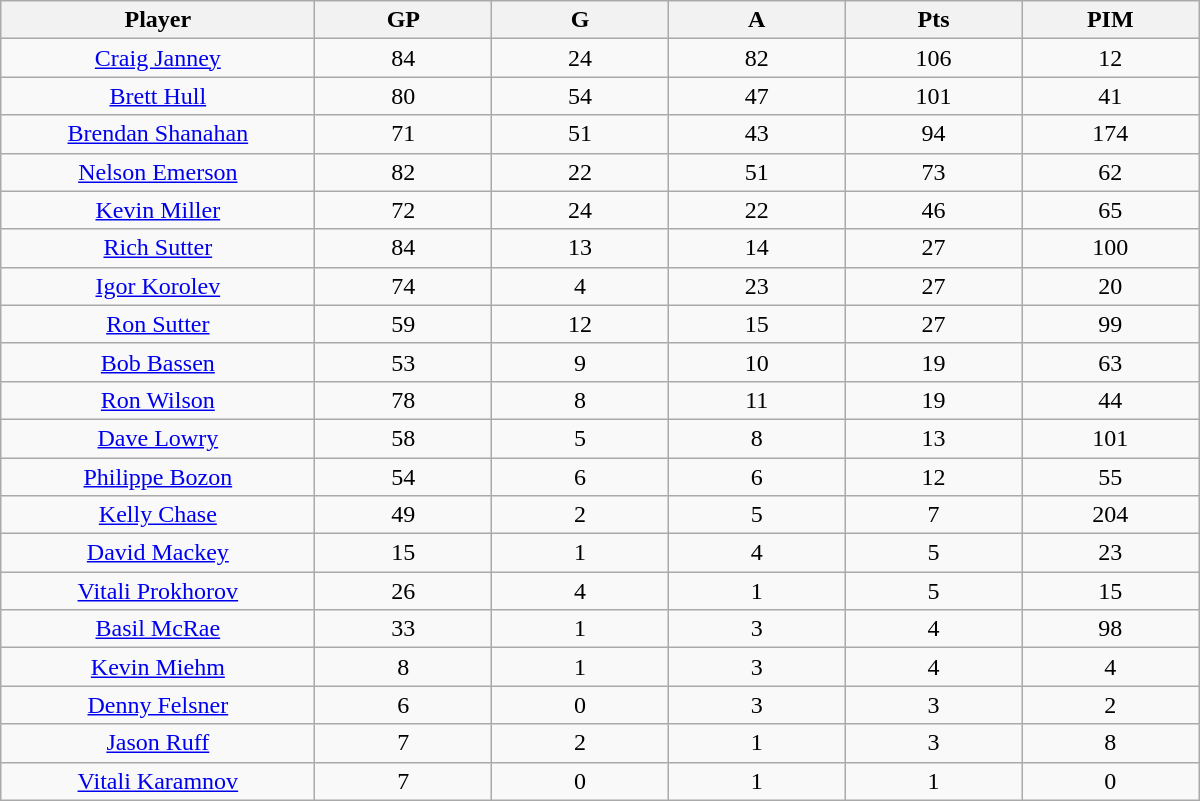<table class="wikitable sortable">
<tr>
<th bgcolor="#DDDDFF" width="16%">Player</th>
<th bgcolor="#DDDDFF" width="9%">GP</th>
<th bgcolor="#DDDDFF" width="9%">G</th>
<th bgcolor="#DDDDFF" width="9%">A</th>
<th bgcolor="#DDDDFF" width="9%">Pts</th>
<th bgcolor="#DDDDFF" width="9%">PIM</th>
</tr>
<tr align="center">
<td><a href='#'>Craig Janney</a></td>
<td>84</td>
<td>24</td>
<td>82</td>
<td>106</td>
<td>12</td>
</tr>
<tr align="center">
<td><a href='#'>Brett Hull</a></td>
<td>80</td>
<td>54</td>
<td>47</td>
<td>101</td>
<td>41</td>
</tr>
<tr align="center">
<td><a href='#'>Brendan Shanahan</a></td>
<td>71</td>
<td>51</td>
<td>43</td>
<td>94</td>
<td>174</td>
</tr>
<tr align="center">
<td><a href='#'>Nelson Emerson</a></td>
<td>82</td>
<td>22</td>
<td>51</td>
<td>73</td>
<td>62</td>
</tr>
<tr align="center">
<td><a href='#'>Kevin Miller</a></td>
<td>72</td>
<td>24</td>
<td>22</td>
<td>46</td>
<td>65</td>
</tr>
<tr align="center">
<td><a href='#'>Rich Sutter</a></td>
<td>84</td>
<td>13</td>
<td>14</td>
<td>27</td>
<td>100</td>
</tr>
<tr align="center">
<td><a href='#'>Igor Korolev</a></td>
<td>74</td>
<td>4</td>
<td>23</td>
<td>27</td>
<td>20</td>
</tr>
<tr align="center">
<td><a href='#'>Ron Sutter</a></td>
<td>59</td>
<td>12</td>
<td>15</td>
<td>27</td>
<td>99</td>
</tr>
<tr align="center">
<td><a href='#'>Bob Bassen</a></td>
<td>53</td>
<td>9</td>
<td>10</td>
<td>19</td>
<td>63</td>
</tr>
<tr align="center">
<td><a href='#'>Ron Wilson</a></td>
<td>78</td>
<td>8</td>
<td>11</td>
<td>19</td>
<td>44</td>
</tr>
<tr align="center">
<td><a href='#'>Dave Lowry</a></td>
<td>58</td>
<td>5</td>
<td>8</td>
<td>13</td>
<td>101</td>
</tr>
<tr align="center">
<td><a href='#'>Philippe Bozon</a></td>
<td>54</td>
<td>6</td>
<td>6</td>
<td>12</td>
<td>55</td>
</tr>
<tr align="center">
<td><a href='#'>Kelly Chase</a></td>
<td>49</td>
<td>2</td>
<td>5</td>
<td>7</td>
<td>204</td>
</tr>
<tr align="center">
<td><a href='#'>David Mackey</a></td>
<td>15</td>
<td>1</td>
<td>4</td>
<td>5</td>
<td>23</td>
</tr>
<tr align="center">
<td><a href='#'>Vitali Prokhorov</a></td>
<td>26</td>
<td>4</td>
<td>1</td>
<td>5</td>
<td>15</td>
</tr>
<tr align="center">
<td><a href='#'>Basil McRae</a></td>
<td>33</td>
<td>1</td>
<td>3</td>
<td>4</td>
<td>98</td>
</tr>
<tr align="center">
<td><a href='#'>Kevin Miehm</a></td>
<td>8</td>
<td>1</td>
<td>3</td>
<td>4</td>
<td>4</td>
</tr>
<tr align="center">
<td><a href='#'>Denny Felsner</a></td>
<td>6</td>
<td>0</td>
<td>3</td>
<td>3</td>
<td>2</td>
</tr>
<tr align="center">
<td><a href='#'>Jason Ruff</a></td>
<td>7</td>
<td>2</td>
<td>1</td>
<td>3</td>
<td>8</td>
</tr>
<tr align="center">
<td><a href='#'>Vitali Karamnov</a></td>
<td>7</td>
<td>0</td>
<td>1</td>
<td>1</td>
<td>0</td>
</tr>
</table>
